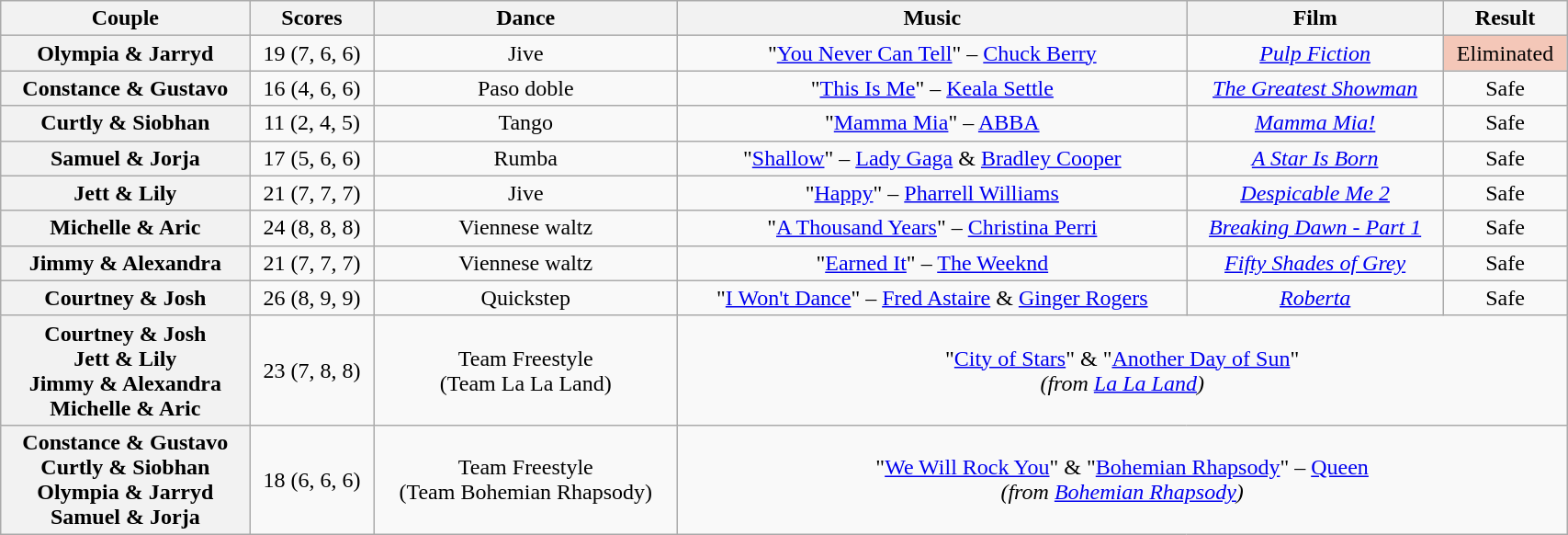<table class="wikitable sortable" style="text-align:center; width: 90%">
<tr>
<th scope="col">Couple</th>
<th scope="col">Scores</th>
<th scope="col" class="unsortable">Dance</th>
<th scope="col" class="unsortable">Music</th>
<th scope="col" class="unsortable">Film</th>
<th scope="col" class="unsortable">Result</th>
</tr>
<tr>
<th scope="row">Olympia & Jarryd</th>
<td>19 (7, 6, 6)</td>
<td>Jive</td>
<td>"<a href='#'>You Never Can Tell</a>" – <a href='#'>Chuck Berry</a></td>
<td><em><a href='#'>Pulp Fiction</a></em></td>
<td bgcolor="f4c7b8">Eliminated</td>
</tr>
<tr>
<th scope="row">Constance & Gustavo</th>
<td>16 (4, 6, 6)</td>
<td>Paso doble</td>
<td>"<a href='#'>This Is Me</a>" – <a href='#'>Keala Settle</a></td>
<td><em><a href='#'>The Greatest Showman</a></em></td>
<td>Safe</td>
</tr>
<tr>
<th scope="row">Curtly & Siobhan</th>
<td>11 (2, 4, 5)</td>
<td>Tango</td>
<td>"<a href='#'>Mamma Mia</a>" – <a href='#'>ABBA</a></td>
<td><em><a href='#'>Mamma Mia!</a></em></td>
<td>Safe</td>
</tr>
<tr>
<th scope="row">Samuel & Jorja</th>
<td>17 (5, 6, 6)</td>
<td>Rumba</td>
<td>"<a href='#'>Shallow</a>" – <a href='#'>Lady Gaga</a> & <a href='#'>Bradley Cooper</a></td>
<td><em><a href='#'>A Star Is Born</a></em></td>
<td>Safe</td>
</tr>
<tr>
<th scope="row">Jett & Lily</th>
<td>21 (7, 7, 7)</td>
<td>Jive</td>
<td>"<a href='#'>Happy</a>" – <a href='#'>Pharrell Williams</a></td>
<td><em><a href='#'>Despicable Me 2</a></em></td>
<td>Safe</td>
</tr>
<tr>
<th scope="row">Michelle & Aric</th>
<td>24 (8, 8, 8)</td>
<td>Viennese waltz</td>
<td>"<a href='#'>A Thousand Years</a>" – <a href='#'>Christina Perri</a></td>
<td><em><a href='#'>Breaking Dawn - Part 1</a></em></td>
<td>Safe</td>
</tr>
<tr>
<th scope="row">Jimmy & Alexandra</th>
<td>21 (7, 7, 7)</td>
<td>Viennese waltz</td>
<td>"<a href='#'>Earned It</a>" – <a href='#'>The Weeknd</a></td>
<td><em><a href='#'>Fifty Shades of Grey</a></em></td>
<td>Safe</td>
</tr>
<tr>
<th scope="row">Courtney & Josh</th>
<td>26 (8, 9, 9)</td>
<td>Quickstep</td>
<td>"<a href='#'>I Won't Dance</a>" – <a href='#'>Fred Astaire</a> & <a href='#'>Ginger Rogers</a></td>
<td><em><a href='#'>Roberta</a></em></td>
<td>Safe</td>
</tr>
<tr>
<th scope="row">Courtney & Josh<br>Jett & Lily<br>Jimmy & Alexandra<br>Michelle & Aric</th>
<td>23 (7, 8, 8)</td>
<td>Team Freestyle<br>(Team La La Land)</td>
<td colspan="3">"<a href='#'>City of Stars</a>" & "<a href='#'>Another Day of Sun</a>"<br><em>(from <a href='#'>La La Land</a>)</em></td>
</tr>
<tr>
<th scope="row">Constance & Gustavo<br>Curtly & Siobhan<br>Olympia & Jarryd<br>Samuel & Jorja</th>
<td>18 (6, 6, 6)</td>
<td>Team Freestyle<br>(Team Bohemian Rhapsody)</td>
<td colspan="3">"<a href='#'>We Will Rock You</a>" & "<a href='#'>Bohemian Rhapsody</a>" – <a href='#'>Queen</a><br><em>(from <a href='#'>Bohemian Rhapsody</a>)</em></td>
</tr>
</table>
